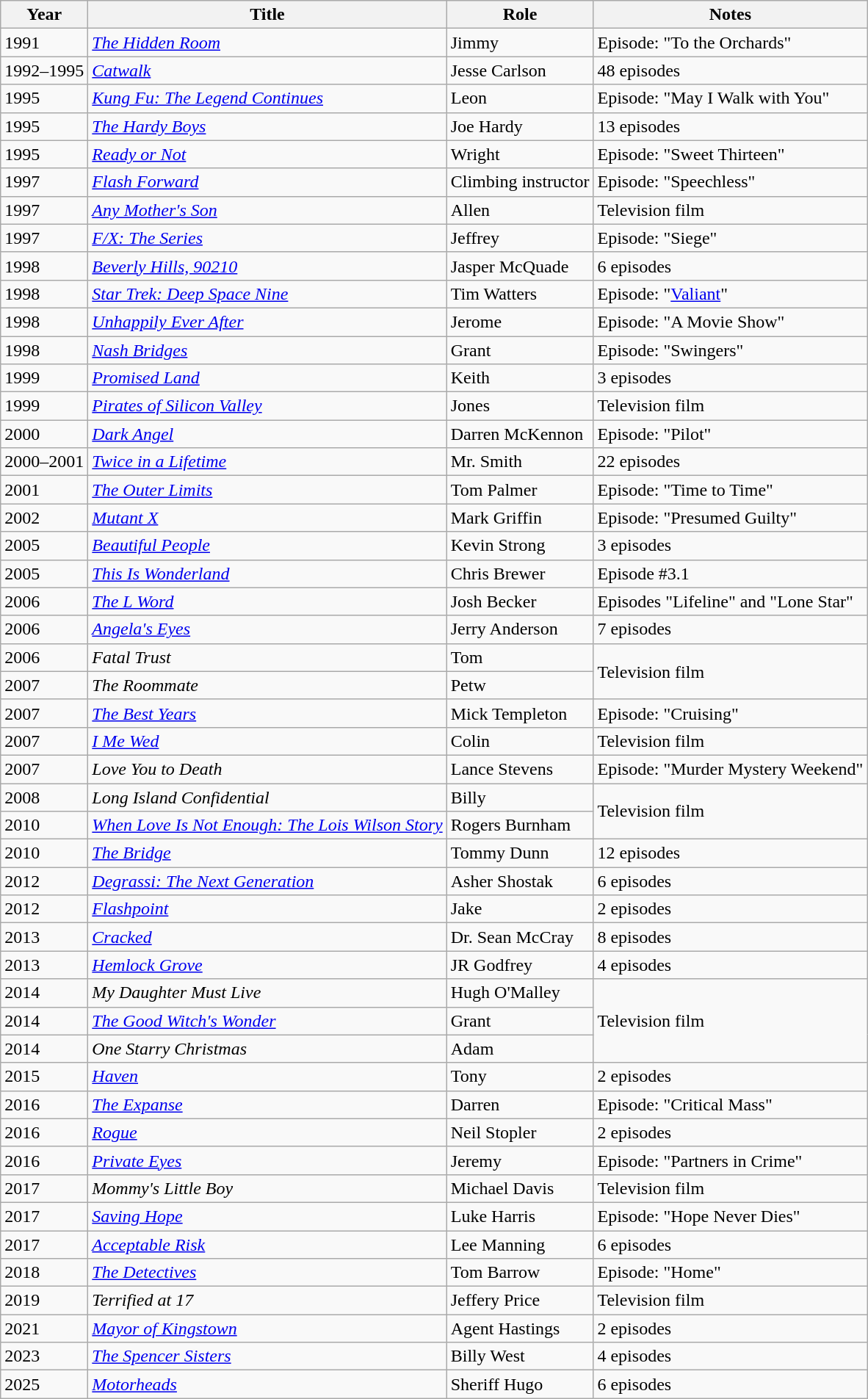<table class="wikitable sortable">
<tr>
<th>Year</th>
<th>Title</th>
<th>Role</th>
<th class="unsortable">Notes</th>
</tr>
<tr>
<td>1991</td>
<td data-sort-value="Hidden Room, The"><a href='#'><em>The Hidden Room</em></a></td>
<td>Jimmy</td>
<td>Episode: "To the Orchards"</td>
</tr>
<tr>
<td>1992–1995</td>
<td><a href='#'><em>Catwalk</em></a></td>
<td>Jesse Carlson</td>
<td>48 episodes</td>
</tr>
<tr>
<td>1995</td>
<td><em><a href='#'>Kung Fu: The Legend Continues</a></em></td>
<td>Leon</td>
<td>Episode: "May I Walk with You"</td>
</tr>
<tr>
<td>1995</td>
<td data-sort-value="Hardy Boys, The"><a href='#'><em>The Hardy Boys</em></a></td>
<td>Joe Hardy</td>
<td>13 episodes</td>
</tr>
<tr>
<td>1995</td>
<td><a href='#'><em>Ready or Not</em></a></td>
<td>Wright</td>
<td>Episode: "Sweet Thirteen"</td>
</tr>
<tr>
<td>1997</td>
<td><em><a href='#'>Flash Forward</a></em></td>
<td>Climbing instructor</td>
<td>Episode: "Speechless"</td>
</tr>
<tr>
<td>1997</td>
<td><em><a href='#'>Any Mother's Son</a></em></td>
<td>Allen</td>
<td>Television film</td>
</tr>
<tr>
<td>1997</td>
<td><em><a href='#'>F/X: The Series</a></em></td>
<td>Jeffrey</td>
<td>Episode: "Siege"</td>
</tr>
<tr>
<td>1998</td>
<td><em><a href='#'>Beverly Hills, 90210</a></em></td>
<td>Jasper McQuade</td>
<td>6 episodes</td>
</tr>
<tr>
<td>1998</td>
<td><em><a href='#'>Star Trek: Deep Space Nine</a></em></td>
<td>Tim Watters</td>
<td>Episode: "<a href='#'>Valiant</a>"</td>
</tr>
<tr>
<td>1998</td>
<td><em><a href='#'>Unhappily Ever After</a></em></td>
<td>Jerome</td>
<td>Episode: "A Movie Show"</td>
</tr>
<tr>
<td>1998</td>
<td><em><a href='#'>Nash Bridges</a></em></td>
<td>Grant</td>
<td>Episode: "Swingers"</td>
</tr>
<tr>
<td>1999</td>
<td><a href='#'><em>Promised Land</em></a></td>
<td>Keith</td>
<td>3 episodes</td>
</tr>
<tr>
<td>1999</td>
<td><em><a href='#'>Pirates of Silicon Valley</a></em></td>
<td>Jones</td>
<td>Television film</td>
</tr>
<tr>
<td>2000</td>
<td><a href='#'><em>Dark Angel</em></a></td>
<td>Darren McKennon</td>
<td>Episode: "Pilot"</td>
</tr>
<tr>
<td>2000–2001</td>
<td><a href='#'><em>Twice in a Lifetime</em></a></td>
<td>Mr. Smith</td>
<td>22 episodes</td>
</tr>
<tr>
<td>2001</td>
<td data-sort-value="Outer Limits, The"><a href='#'><em>The Outer Limits</em></a></td>
<td>Tom Palmer</td>
<td>Episode: "Time to Time"</td>
</tr>
<tr>
<td>2002</td>
<td><a href='#'><em>Mutant X</em></a></td>
<td>Mark Griffin</td>
<td>Episode: "Presumed Guilty"</td>
</tr>
<tr>
<td>2005</td>
<td><a href='#'><em>Beautiful People</em></a></td>
<td>Kevin Strong</td>
<td>3 episodes</td>
</tr>
<tr>
<td>2005</td>
<td><em><a href='#'>This Is Wonderland</a></em></td>
<td>Chris Brewer</td>
<td>Episode #3.1</td>
</tr>
<tr>
<td>2006</td>
<td data-sort-value="L Word, The"><em><a href='#'>The L Word</a></em></td>
<td>Josh Becker</td>
<td>Episodes "Lifeline" and "Lone Star"</td>
</tr>
<tr>
<td>2006</td>
<td><em><a href='#'>Angela's Eyes</a></em></td>
<td>Jerry Anderson</td>
<td>7 episodes</td>
</tr>
<tr>
<td>2006</td>
<td><em>Fatal Trust</em></td>
<td>Tom</td>
<td rowspan="2">Television film</td>
</tr>
<tr>
<td>2007</td>
<td data-sort-value="Roommate, The"><em>The Roommate</em></td>
<td>Petw</td>
</tr>
<tr>
<td>2007</td>
<td data-sort-value="Best Years, The"><em><a href='#'>The Best Years</a></em></td>
<td>Mick Templeton</td>
<td>Episode: "Cruising"</td>
</tr>
<tr>
<td>2007</td>
<td><em><a href='#'>I Me Wed</a></em></td>
<td>Colin</td>
<td>Television film</td>
</tr>
<tr>
<td>2007</td>
<td><em>Love You to Death</em></td>
<td>Lance Stevens</td>
<td>Episode: "Murder Mystery Weekend"</td>
</tr>
<tr>
<td>2008</td>
<td><em>Long Island Confidential</em></td>
<td>Billy</td>
<td rowspan="2">Television film</td>
</tr>
<tr>
<td>2010</td>
<td><em><a href='#'>When Love Is Not Enough: The Lois Wilson Story</a></em></td>
<td>Rogers Burnham</td>
</tr>
<tr>
<td>2010</td>
<td data-sort-value="Bridge, The"><a href='#'><em>The Bridge</em></a></td>
<td>Tommy Dunn</td>
<td>12 episodes</td>
</tr>
<tr>
<td>2012</td>
<td><em><a href='#'>Degrassi: The Next Generation</a></em></td>
<td>Asher Shostak</td>
<td>6 episodes</td>
</tr>
<tr>
<td>2012</td>
<td><a href='#'><em>Flashpoint</em></a></td>
<td>Jake</td>
<td>2 episodes</td>
</tr>
<tr>
<td>2013</td>
<td><a href='#'><em>Cracked</em></a></td>
<td>Dr. Sean McCray</td>
<td>8 episodes</td>
</tr>
<tr>
<td>2013</td>
<td><a href='#'><em>Hemlock Grove</em></a></td>
<td>JR Godfrey</td>
<td>4 episodes</td>
</tr>
<tr>
<td>2014</td>
<td><em>My Daughter Must Live</em></td>
<td>Hugh O'Malley</td>
<td rowspan="3">Television film</td>
</tr>
<tr>
<td>2014</td>
<td data-sort-value="Good Witch's Wonder, The"><em><a href='#'>The Good Witch's Wonder</a></em></td>
<td>Grant</td>
</tr>
<tr>
<td>2014</td>
<td><em>One Starry Christmas</em></td>
<td>Adam</td>
</tr>
<tr>
<td>2015</td>
<td><a href='#'><em>Haven</em></a></td>
<td>Tony</td>
<td>2 episodes</td>
</tr>
<tr>
<td>2016</td>
<td data-sort-value="Expanse, The"><a href='#'><em>The Expanse</em></a></td>
<td>Darren</td>
<td>Episode: "Critical Mass"</td>
</tr>
<tr>
<td>2016</td>
<td><a href='#'><em>Rogue</em></a></td>
<td>Neil Stopler</td>
<td>2 episodes</td>
</tr>
<tr>
<td>2016</td>
<td><a href='#'><em>Private Eyes</em></a></td>
<td>Jeremy</td>
<td>Episode: "Partners in Crime"</td>
</tr>
<tr>
<td>2017</td>
<td><em>Mommy's Little Boy</em></td>
<td>Michael Davis</td>
<td>Television film</td>
</tr>
<tr>
<td>2017</td>
<td><em><a href='#'>Saving Hope</a></em></td>
<td>Luke Harris</td>
<td>Episode: "Hope Never Dies"</td>
</tr>
<tr>
<td>2017</td>
<td><a href='#'><em>Acceptable Risk</em></a></td>
<td>Lee Manning</td>
<td>6 episodes</td>
</tr>
<tr>
<td>2018</td>
<td data-sort-value="Detectives, The"><a href='#'><em>The Detectives</em></a></td>
<td>Tom Barrow</td>
<td>Episode: "Home"</td>
</tr>
<tr>
<td>2019</td>
<td><em>Terrified at 17</em></td>
<td>Jeffery Price</td>
<td>Television film</td>
</tr>
<tr>
<td>2021</td>
<td><em><a href='#'>Mayor of Kingstown</a></em></td>
<td>Agent Hastings</td>
<td>2 episodes</td>
</tr>
<tr>
<td>2023</td>
<td data-sort-value="Spencer Sisters, The"><em><a href='#'>The Spencer Sisters</a></em></td>
<td>Billy West</td>
<td>4 episodes</td>
</tr>
<tr>
<td>2025</td>
<td><em><a href='#'>Motorheads</a></em></td>
<td>Sheriff Hugo</td>
<td>6 episodes</td>
</tr>
</table>
